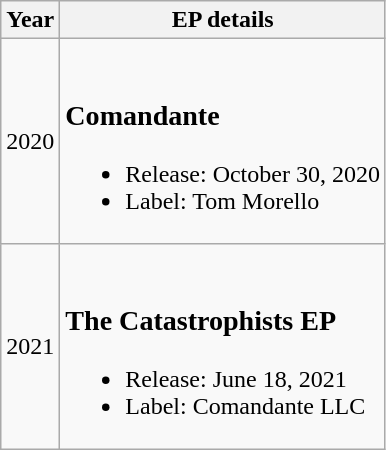<table class="wikitable">
<tr>
<th>Year</th>
<th>EP details</th>
</tr>
<tr>
<td>2020</td>
<td><br><h3>Comandante</h3><ul><li>Release: October 30, 2020</li><li>Label: Tom Morello</li></ul></td>
</tr>
<tr>
<td>2021</td>
<td><br><h3>The Catastrophists EP</h3><ul><li>Release: June 18, 2021</li><li>Label: Comandante LLC</li></ul></td>
</tr>
</table>
